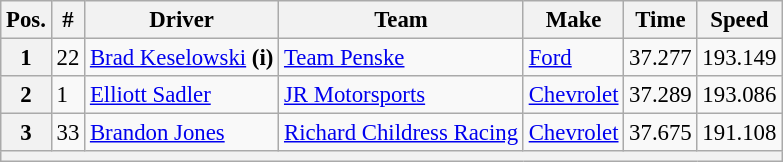<table class="wikitable" style="font-size:95%">
<tr>
<th>Pos.</th>
<th>#</th>
<th>Driver</th>
<th>Team</th>
<th>Make</th>
<th>Time</th>
<th>Speed</th>
</tr>
<tr>
<th>1</th>
<td>22</td>
<td><a href='#'>Brad Keselowski</a> <strong>(i)</strong></td>
<td><a href='#'>Team Penske</a></td>
<td><a href='#'>Ford</a></td>
<td>37.277</td>
<td>193.149</td>
</tr>
<tr>
<th>2</th>
<td>1</td>
<td><a href='#'>Elliott Sadler</a></td>
<td><a href='#'>JR Motorsports</a></td>
<td><a href='#'>Chevrolet</a></td>
<td>37.289</td>
<td>193.086</td>
</tr>
<tr>
<th>3</th>
<td>33</td>
<td><a href='#'>Brandon Jones</a></td>
<td><a href='#'>Richard Childress Racing</a></td>
<td><a href='#'>Chevrolet</a></td>
<td>37.675</td>
<td>191.108</td>
</tr>
<tr>
<th colspan="7"></th>
</tr>
</table>
